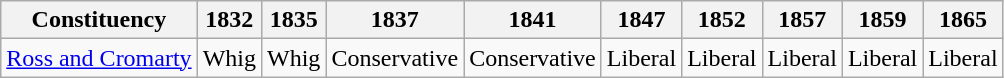<table class=wikitable sortable>
<tr>
<th>Constituency</th>
<th>1832</th>
<th>1835</th>
<th>1837</th>
<th>1841</th>
<th>1847</th>
<th>1852</th>
<th>1857</th>
<th>1859</th>
<th>1865</th>
</tr>
<tr>
<td><a href='#'>Ross and Cromarty</a></td>
<td bgcolor=>Whig</td>
<td bgcolor=>Whig</td>
<td bgcolor=>Conservative</td>
<td bgcolor=>Conservative</td>
<td bgcolor=>Liberal</td>
<td bgcolor=>Liberal</td>
<td bgcolor=>Liberal</td>
<td bgcolor=>Liberal</td>
<td bgcolor=>Liberal</td>
</tr>
</table>
